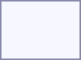<table style="border:1px solid #8888aa; background-color:#f7f8ff; padding:5px; font-size:95%; margin: 0px 12px 12px 0px;">
<tr style="text-align:center;">
<td rowspan=2><strong></strong></td>
<td colspan=6 rowspan=2></td>
<td colspan=2></td>
<td colspan=2></td>
<td colspan=6></td>
<td colspan=6></td>
<td colspan=4></td>
<td colspan=2></td>
<td colspan=6></td>
<td colspan=2></td>
</tr>
<tr style="text-align:center;">
<td colspan=2></td>
<td colspan=2></td>
<td colspan=6></td>
<td colspan=6></td>
<td colspan=4></td>
<td colspan=2></td>
<td colspan=6></td>
<td colspan=2><br></td>
</tr>
</table>
